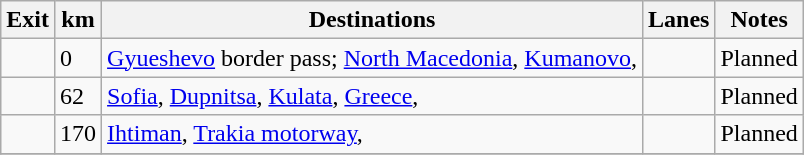<table class="wikitable">
<tr>
<th scope="col">Exit</th>
<th scope="col">km</th>
<th scope="col">Destinations</th>
<th scope="col">Lanes</th>
<th scope="col">Notes</th>
</tr>
<tr>
<td> </td>
<td>0</td>
<td><a href='#'>Gyueshevo</a> border pass;  <a href='#'>North Macedonia</a>, <a href='#'>Kumanovo</a>, </td>
<td style="text-align:center"></td>
<td>Planned</td>
</tr>
<tr>
<td></td>
<td>62</td>
<td><a href='#'>Sofia</a>, <a href='#'>Dupnitsa</a>, <a href='#'>Kulata</a>,  <a href='#'>Greece</a>, </td>
<td style="text-align:center"></td>
<td>Planned</td>
</tr>
<tr>
<td> </td>
<td>170</td>
<td><a href='#'>Ihtiman</a>, <a href='#'>Trakia motorway</a>, </td>
<td style="text-align:center"></td>
<td>Planned</td>
</tr>
<tr>
</tr>
</table>
